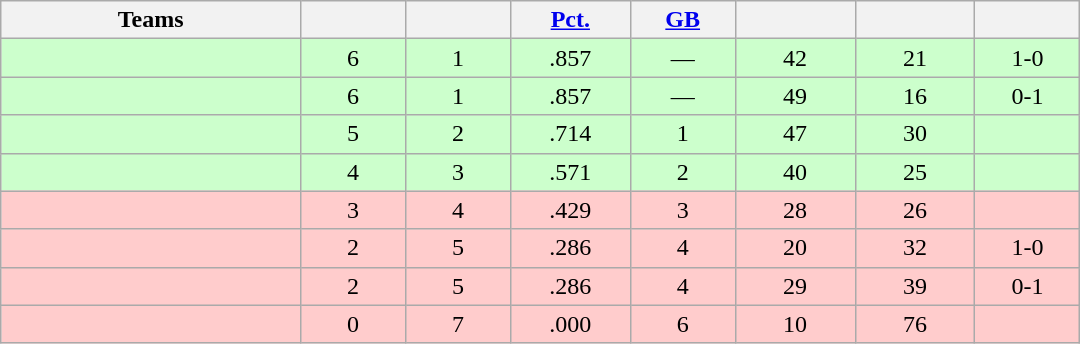<table class="wikitable" width="57%" style="text-align:center;">
<tr>
<th width="20%">Teams</th>
<th width="7%"></th>
<th width="7%"></th>
<th width="8%"><a href='#'>Pct.</a></th>
<th width="7%"><a href='#'>GB</a></th>
<th width="8%"></th>
<th width="8%"></th>
<th width="7%"></th>
</tr>
<tr bgcolor="ccffcc">
<td align=left></td>
<td>6</td>
<td>1</td>
<td>.857</td>
<td>—</td>
<td>42</td>
<td>21</td>
<td>1-0</td>
</tr>
<tr bgcolor="ccffcc">
<td align=left></td>
<td>6</td>
<td>1</td>
<td>.857</td>
<td>—</td>
<td>49</td>
<td>16</td>
<td>0-1</td>
</tr>
<tr bgcolor="ccffcc">
<td align=left></td>
<td>5</td>
<td>2</td>
<td>.714</td>
<td>1</td>
<td>47</td>
<td>30</td>
<td></td>
</tr>
<tr bgcolor="ccffcc">
<td align=left></td>
<td>4</td>
<td>3</td>
<td>.571</td>
<td>2</td>
<td>40</td>
<td>25</td>
<td></td>
</tr>
<tr bgcolor="ffcccc">
<td align=left></td>
<td>3</td>
<td>4</td>
<td>.429</td>
<td>3</td>
<td>28</td>
<td>26</td>
<td></td>
</tr>
<tr bgcolor="ffcccc">
<td align=left></td>
<td>2</td>
<td>5</td>
<td>.286</td>
<td>4</td>
<td>20</td>
<td>32</td>
<td>1-0</td>
</tr>
<tr bgcolor="ffcccc">
<td align=left></td>
<td>2</td>
<td>5</td>
<td>.286</td>
<td>4</td>
<td>29</td>
<td>39</td>
<td>0-1</td>
</tr>
<tr bgcolor="ffcccc">
<td align=left></td>
<td>0</td>
<td>7</td>
<td>.000</td>
<td>6</td>
<td>10</td>
<td>76</td>
<td></td>
</tr>
</table>
